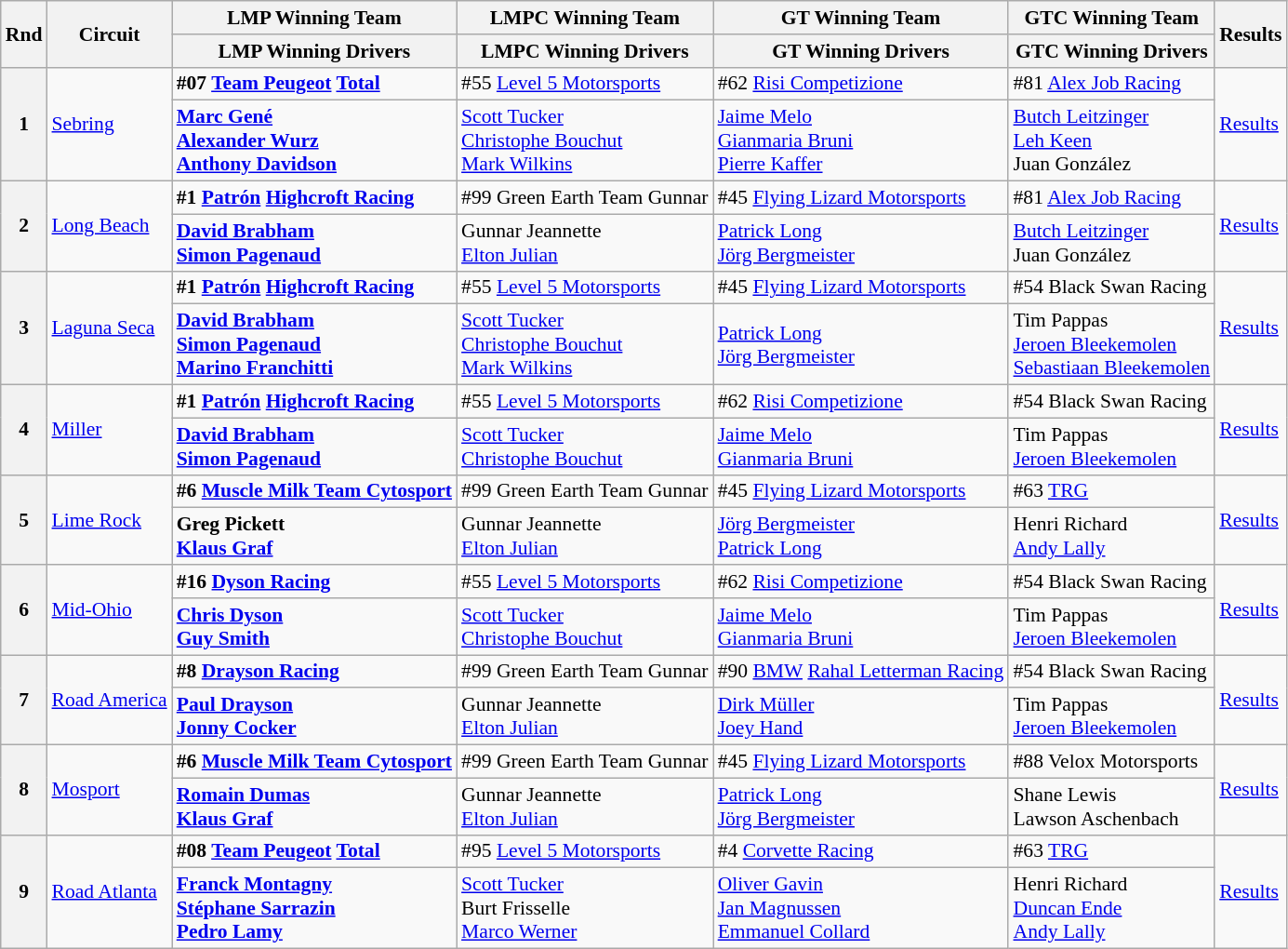<table class="wikitable" style="font-size: 90%;">
<tr>
<th rowspan=2>Rnd</th>
<th rowspan=2>Circuit</th>
<th>LMP Winning Team</th>
<th>LMPC Winning Team</th>
<th>GT Winning Team</th>
<th>GTC Winning Team</th>
<th rowspan=2>Results</th>
</tr>
<tr>
<th>LMP Winning Drivers</th>
<th>LMPC Winning Drivers</th>
<th>GT Winning Drivers</th>
<th>GTC Winning Drivers</th>
</tr>
<tr>
<th rowspan=2>1</th>
<td rowspan=2><a href='#'>Sebring</a></td>
<td> <strong>#07 <a href='#'>Team Peugeot</a> <a href='#'>Total</a></strong></td>
<td> #55 <a href='#'>Level 5 Motorsports</a></td>
<td> #62 <a href='#'>Risi Competizione</a></td>
<td> #81 <a href='#'>Alex Job Racing</a></td>
<td rowspan=2><a href='#'>Results</a></td>
</tr>
<tr>
<td> <strong><a href='#'>Marc Gené</a></strong><br> <strong><a href='#'>Alexander Wurz</a></strong><br> <strong><a href='#'>Anthony Davidson</a></strong></td>
<td> <a href='#'>Scott Tucker</a><br> <a href='#'>Christophe Bouchut</a><br> <a href='#'>Mark Wilkins</a></td>
<td> <a href='#'>Jaime Melo</a><br> <a href='#'>Gianmaria Bruni</a><br> <a href='#'>Pierre Kaffer</a></td>
<td> <a href='#'>Butch Leitzinger</a><br> <a href='#'>Leh Keen</a><br> Juan González</td>
</tr>
<tr>
<th rowspan=2>2</th>
<td rowspan=2><a href='#'>Long Beach</a></td>
<td> <strong>#1 <a href='#'>Patrón</a> <a href='#'>Highcroft Racing</a> </strong></td>
<td> #99 Green Earth Team Gunnar</td>
<td> #45 <a href='#'>Flying Lizard Motorsports</a></td>
<td> #81 <a href='#'>Alex Job Racing</a></td>
<td rowspan=2><a href='#'>Results</a></td>
</tr>
<tr>
<td> <strong><a href='#'>David Brabham</a></strong><br> <strong><a href='#'>Simon Pagenaud</a></strong></td>
<td> Gunnar Jeannette<br> <a href='#'>Elton Julian</a></td>
<td> <a href='#'>Patrick Long</a><br> <a href='#'>Jörg Bergmeister</a></td>
<td> <a href='#'>Butch Leitzinger</a><br> Juan González</td>
</tr>
<tr>
<th rowspan=2>3</th>
<td rowspan=2><a href='#'>Laguna Seca</a></td>
<td> <strong>#1 <a href='#'>Patrón</a> <a href='#'>Highcroft Racing</a></strong></td>
<td> #55 <a href='#'>Level 5 Motorsports</a></td>
<td> #45 <a href='#'>Flying Lizard Motorsports</a></td>
<td> #54 Black Swan Racing</td>
<td rowspan=2><a href='#'>Results</a></td>
</tr>
<tr>
<td> <strong><a href='#'>David Brabham</a></strong><br> <strong><a href='#'>Simon Pagenaud</a></strong><br> <strong><a href='#'>Marino Franchitti</a></strong></td>
<td> <a href='#'>Scott Tucker</a><br> <a href='#'>Christophe Bouchut</a><br> <a href='#'>Mark Wilkins</a></td>
<td> <a href='#'>Patrick Long</a><br> <a href='#'>Jörg Bergmeister</a></td>
<td> Tim Pappas<br> <a href='#'>Jeroen Bleekemolen</a><br> <a href='#'>Sebastiaan Bleekemolen</a></td>
</tr>
<tr>
<th rowspan=2>4</th>
<td rowspan=2><a href='#'>Miller</a></td>
<td> <strong>#1 <a href='#'>Patrón</a> <a href='#'>Highcroft Racing</a></strong></td>
<td> #55 <a href='#'>Level 5 Motorsports</a></td>
<td> #62 <a href='#'>Risi Competizione</a></td>
<td> #54 Black Swan Racing</td>
<td rowspan=2><a href='#'>Results</a></td>
</tr>
<tr>
<td> <strong><a href='#'>David Brabham</a></strong><br> <strong><a href='#'>Simon Pagenaud</a></strong></td>
<td> <a href='#'>Scott Tucker</a><br> <a href='#'>Christophe Bouchut</a></td>
<td> <a href='#'>Jaime Melo</a><br> <a href='#'>Gianmaria Bruni</a></td>
<td> Tim Pappas<br> <a href='#'>Jeroen Bleekemolen</a></td>
</tr>
<tr>
<th rowspan=2>5</th>
<td rowspan=2><a href='#'>Lime Rock</a></td>
<td> <strong>#6 <a href='#'>Muscle Milk Team Cytosport</a></strong></td>
<td> #99 Green Earth Team Gunnar</td>
<td> #45 <a href='#'>Flying Lizard Motorsports</a></td>
<td> #63 <a href='#'>TRG</a></td>
<td rowspan=2><a href='#'>Results</a></td>
</tr>
<tr>
<td> <strong>Greg Pickett</strong><br> <strong><a href='#'>Klaus Graf</a></strong></td>
<td> Gunnar Jeannette<br> <a href='#'>Elton Julian</a></td>
<td> <a href='#'>Jörg Bergmeister</a><br> <a href='#'>Patrick Long</a></td>
<td> Henri Richard<br> <a href='#'>Andy Lally</a></td>
</tr>
<tr>
<th rowspan=2>6</th>
<td rowspan=2><a href='#'>Mid-Ohio</a></td>
<td> <strong>#16 <a href='#'>Dyson Racing</a></strong></td>
<td> #55 <a href='#'>Level 5 Motorsports</a></td>
<td> #62 <a href='#'>Risi Competizione</a></td>
<td> #54 Black Swan Racing</td>
<td rowspan=2><a href='#'>Results</a></td>
</tr>
<tr>
<td> <strong><a href='#'>Chris Dyson</a></strong><br> <strong><a href='#'>Guy Smith</a></strong></td>
<td> <a href='#'>Scott Tucker</a><br> <a href='#'>Christophe Bouchut</a></td>
<td> <a href='#'>Jaime Melo</a><br> <a href='#'>Gianmaria Bruni</a></td>
<td> Tim Pappas<br> <a href='#'>Jeroen Bleekemolen</a></td>
</tr>
<tr>
<th rowspan=2>7</th>
<td rowspan=2><a href='#'>Road America</a></td>
<td> <strong>#8 <a href='#'>Drayson Racing</a></strong></td>
<td> #99 Green Earth Team Gunnar</td>
<td> #90 <a href='#'>BMW</a> <a href='#'>Rahal Letterman Racing</a></td>
<td> #54 Black Swan Racing</td>
<td rowspan=2><a href='#'>Results</a></td>
</tr>
<tr>
<td> <strong><a href='#'>Paul Drayson</a></strong><br> <strong><a href='#'>Jonny Cocker</a></strong></td>
<td> Gunnar Jeannette<br> <a href='#'>Elton Julian</a></td>
<td> <a href='#'>Dirk Müller</a><br> <a href='#'>Joey Hand</a></td>
<td> Tim Pappas<br> <a href='#'>Jeroen Bleekemolen</a></td>
</tr>
<tr>
<th rowspan=2>8</th>
<td rowspan=2><a href='#'>Mosport</a></td>
<td> <strong>#6 <a href='#'>Muscle Milk Team Cytosport</a></strong></td>
<td> #99 Green Earth Team Gunnar</td>
<td> #45 <a href='#'>Flying Lizard Motorsports</a></td>
<td> #88 Velox Motorsports</td>
<td rowspan=2><a href='#'>Results</a></td>
</tr>
<tr>
<td> <strong><a href='#'>Romain Dumas</a></strong><br> <strong><a href='#'>Klaus Graf</a></strong></td>
<td> Gunnar Jeannette<br> <a href='#'>Elton Julian</a></td>
<td> <a href='#'>Patrick Long</a><br> <a href='#'>Jörg Bergmeister</a></td>
<td> Shane Lewis<br> Lawson Aschenbach</td>
</tr>
<tr>
<th rowspan=2>9</th>
<td rowspan=2><a href='#'>Road Atlanta</a></td>
<td> <strong>#08 <a href='#'>Team Peugeot</a> <a href='#'>Total</a></strong></td>
<td> #95 <a href='#'>Level 5 Motorsports</a></td>
<td> #4 <a href='#'>Corvette Racing</a></td>
<td> #63 <a href='#'>TRG</a></td>
<td rowspan=2><a href='#'>Results</a></td>
</tr>
<tr>
<td> <strong><a href='#'>Franck Montagny</a></strong><br> <strong><a href='#'>Stéphane Sarrazin</a></strong><br> <strong><a href='#'>Pedro Lamy</a></strong></td>
<td> <a href='#'>Scott Tucker</a><br> Burt Frisselle<br> <a href='#'>Marco Werner</a></td>
<td> <a href='#'>Oliver Gavin</a><br> <a href='#'>Jan Magnussen</a><br> <a href='#'>Emmanuel Collard</a></td>
<td> Henri Richard<br> <a href='#'>Duncan Ende</a><br> <a href='#'>Andy Lally</a></td>
</tr>
</table>
